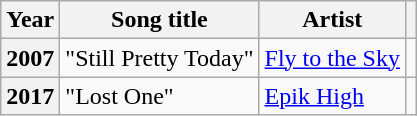<table class="wikitable plainrowheaders sortable">
<tr>
<th scope="col">Year</th>
<th scope="col">Song title</th>
<th scope="col">Artist</th>
<th scope="col" class="unsortable"></th>
</tr>
<tr>
<th scope="row">2007</th>
<td>"Still Pretty Today"</td>
<td><a href='#'>Fly to the Sky</a></td>
<td></td>
</tr>
<tr>
<th scope="row">2017</th>
<td>"Lost One"</td>
<td><a href='#'>Epik High</a></td>
<td style="text-align:center"></td>
</tr>
</table>
